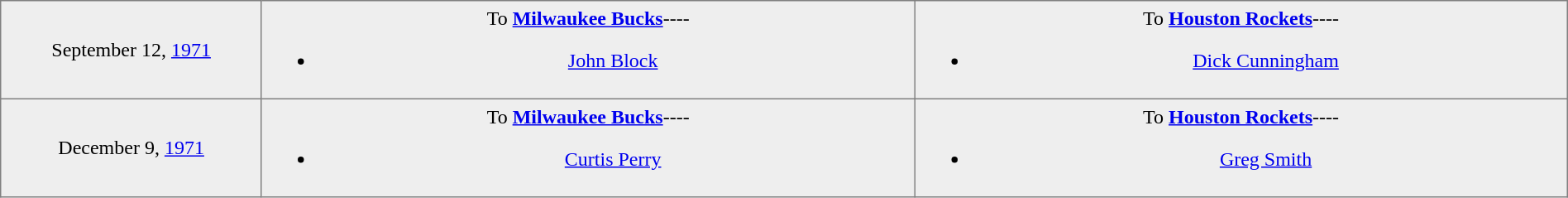<table border="1" style="border-collapse:collapse; text-align:center; width:100%;"  cellpadding="5">
<tr style="background:#eee;">
<td style="width:12%">September 12, <a href='#'>1971</a></td>
<td style="width:30%; vertical-align:top;">To <strong><a href='#'>Milwaukee Bucks</a></strong>----<br><ul><li><a href='#'>John Block</a></li></ul></td>
<td style="width:30%; vertical-align:top;">To <strong><a href='#'>Houston Rockets</a></strong>----<br><ul><li><a href='#'>Dick Cunningham</a></li></ul></td>
</tr>
<tr style="background:#eee;">
<td style="width:12%">December 9, <a href='#'>1971</a></td>
<td style="width:30%; vertical-align:top;">To <strong><a href='#'>Milwaukee Bucks</a></strong>----<br><ul><li><a href='#'>Curtis Perry</a></li></ul></td>
<td style="width:30%; vertical-align:top;">To <strong><a href='#'>Houston Rockets</a></strong>----<br><ul><li><a href='#'>Greg Smith</a></li></ul></td>
</tr>
</table>
